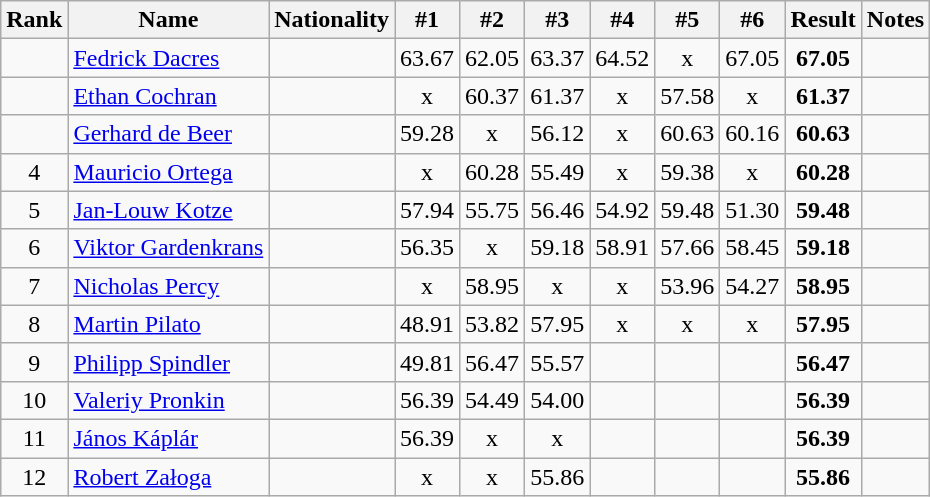<table class="wikitable sortable" style="text-align:center">
<tr>
<th>Rank</th>
<th>Name</th>
<th>Nationality</th>
<th>#1</th>
<th>#2</th>
<th>#3</th>
<th>#4</th>
<th>#5</th>
<th>#6</th>
<th>Result</th>
<th>Notes</th>
</tr>
<tr>
<td></td>
<td align=left><a href='#'>Fedrick Dacres</a></td>
<td align=left></td>
<td>63.67</td>
<td>62.05</td>
<td>63.37</td>
<td>64.52</td>
<td>x</td>
<td>67.05</td>
<td><strong>67.05</strong></td>
<td><strong></strong></td>
</tr>
<tr>
<td></td>
<td align=left><a href='#'>Ethan Cochran</a></td>
<td align=left></td>
<td>x</td>
<td>60.37</td>
<td>61.37</td>
<td>x</td>
<td>57.58</td>
<td>x</td>
<td><strong>61.37</strong></td>
<td><strong></strong></td>
</tr>
<tr>
<td></td>
<td align=left><a href='#'>Gerhard de Beer</a></td>
<td align=left></td>
<td>59.28</td>
<td>x</td>
<td>56.12</td>
<td>x</td>
<td>60.63</td>
<td>60.16</td>
<td><strong>60.63</strong></td>
<td><strong></strong></td>
</tr>
<tr>
<td>4</td>
<td align=left><a href='#'>Mauricio Ortega</a></td>
<td align=left></td>
<td>x</td>
<td>60.28</td>
<td>55.49</td>
<td>x</td>
<td>59.38</td>
<td>x</td>
<td><strong>60.28</strong></td>
<td></td>
</tr>
<tr>
<td>5</td>
<td align=left><a href='#'>Jan-Louw Kotze</a></td>
<td align=left></td>
<td>57.94</td>
<td>55.75</td>
<td>56.46</td>
<td>54.92</td>
<td>59.48</td>
<td>51.30</td>
<td><strong>59.48</strong></td>
<td></td>
</tr>
<tr>
<td>6</td>
<td align=left><a href='#'>Viktor Gardenkrans</a></td>
<td align=left></td>
<td>56.35</td>
<td>x</td>
<td>59.18</td>
<td>58.91</td>
<td>57.66</td>
<td>58.45</td>
<td><strong>59.18</strong></td>
<td></td>
</tr>
<tr>
<td>7</td>
<td align=left><a href='#'>Nicholas Percy</a></td>
<td align=left></td>
<td>x</td>
<td>58.95</td>
<td>x</td>
<td>x</td>
<td>53.96</td>
<td>54.27</td>
<td><strong>58.95</strong></td>
<td><strong></strong></td>
</tr>
<tr>
<td>8</td>
<td align=left><a href='#'>Martin Pilato</a></td>
<td align=left></td>
<td>48.91</td>
<td>53.82</td>
<td>57.95</td>
<td>x</td>
<td>x</td>
<td>x</td>
<td><strong>57.95</strong></td>
<td><strong></strong></td>
</tr>
<tr>
<td>9</td>
<td align=left><a href='#'>Philipp Spindler</a></td>
<td align=left></td>
<td>49.81</td>
<td>56.47</td>
<td>55.57</td>
<td></td>
<td></td>
<td></td>
<td><strong>56.47</strong></td>
<td></td>
</tr>
<tr>
<td>10</td>
<td align=left><a href='#'>Valeriy Pronkin</a></td>
<td align=left></td>
<td>56.39</td>
<td>54.49</td>
<td>54.00</td>
<td></td>
<td></td>
<td></td>
<td><strong>56.39</strong></td>
<td></td>
</tr>
<tr>
<td>11</td>
<td align=left><a href='#'>János Káplár</a></td>
<td align=left></td>
<td>56.39</td>
<td>x</td>
<td>x</td>
<td></td>
<td></td>
<td></td>
<td><strong>56.39</strong></td>
<td></td>
</tr>
<tr>
<td>12</td>
<td align=left><a href='#'>Robert Załoga</a></td>
<td align=left></td>
<td>x</td>
<td>x</td>
<td>55.86</td>
<td></td>
<td></td>
<td></td>
<td><strong>55.86</strong></td>
<td></td>
</tr>
</table>
